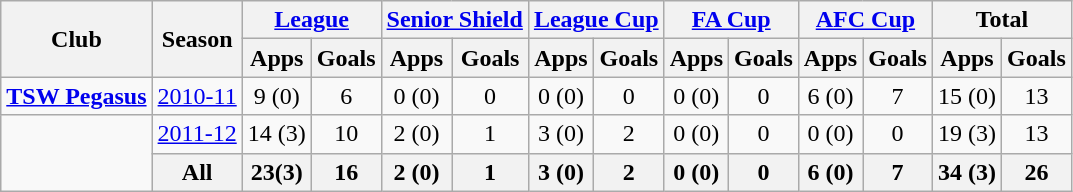<table class="wikitable" style="text-align: center;">
<tr>
<th rowspan="2">Club</th>
<th rowspan="2">Season</th>
<th colspan="2"><a href='#'>League</a></th>
<th colspan="2"><a href='#'>Senior Shield</a></th>
<th colspan="2"><a href='#'>League Cup</a></th>
<th colspan="2"><a href='#'>FA Cup</a></th>
<th colspan="2"><a href='#'>AFC Cup</a></th>
<th colspan="2">Total</th>
</tr>
<tr>
<th>Apps</th>
<th>Goals</th>
<th>Apps</th>
<th>Goals</th>
<th>Apps</th>
<th>Goals</th>
<th>Apps</th>
<th>Goals</th>
<th>Apps</th>
<th>Goals</th>
<th>Apps</th>
<th>Goals</th>
</tr>
<tr>
<td rowspan="1" valign="top"><strong><a href='#'>TSW Pegasus</a></strong></td>
<td><a href='#'>2010-11</a></td>
<td>9 (0)</td>
<td>6</td>
<td>0 (0)</td>
<td>0</td>
<td>0 (0)</td>
<td>0</td>
<td>0 (0)</td>
<td>0</td>
<td>6 (0)</td>
<td>7</td>
<td>15 (0)</td>
<td>13</td>
</tr>
<tr>
<td rowspan="2" valign="top"></td>
<td><a href='#'>2011-12</a></td>
<td>14 (3)</td>
<td>10</td>
<td>2 (0)</td>
<td>1</td>
<td>3 (0)</td>
<td>2</td>
<td>0 (0)</td>
<td>0</td>
<td>0 (0)</td>
<td>0</td>
<td>19 (3)</td>
<td>13</td>
</tr>
<tr>
<th>All</th>
<th>23(3)</th>
<th>16</th>
<th>2 (0)</th>
<th>1</th>
<th>3 (0)</th>
<th>2</th>
<th>0 (0)</th>
<th>0</th>
<th>6 (0)</th>
<th>7</th>
<th>34 (3)</th>
<th>26</th>
</tr>
</table>
